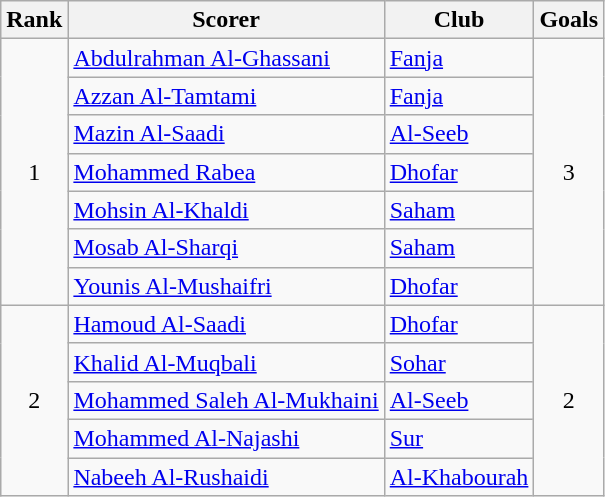<table class="wikitable sortable" style="text-align:center">
<tr>
<th>Rank</th>
<th>Scorer</th>
<th>Club</th>
<th>Goals</th>
</tr>
<tr>
<td rowspan="7">1</td>
<td align="left"> <a href='#'>Abdulrahman Al-Ghassani</a></td>
<td align="left"><a href='#'>Fanja</a></td>
<td rowspan="7">3</td>
</tr>
<tr>
<td align="left"> <a href='#'>Azzan Al-Tamtami</a></td>
<td align="left"><a href='#'>Fanja</a></td>
</tr>
<tr>
<td align="left"> <a href='#'>Mazin Al-Saadi</a></td>
<td align="left"><a href='#'>Al-Seeb</a></td>
</tr>
<tr>
<td align="left"> <a href='#'>Mohammed Rabea</a></td>
<td align="left"><a href='#'>Dhofar</a></td>
</tr>
<tr>
<td align="left"> <a href='#'>Mohsin Al-Khaldi</a></td>
<td align="left"><a href='#'>Saham</a></td>
</tr>
<tr>
<td align="left"> <a href='#'>Mosab Al-Sharqi</a></td>
<td align="left"><a href='#'>Saham</a></td>
</tr>
<tr>
<td align="left"> <a href='#'>Younis Al-Mushaifri</a></td>
<td align="left"><a href='#'>Dhofar</a></td>
</tr>
<tr>
<td rowspan="6">2</td>
<td align="left"> <a href='#'>Hamoud Al-Saadi</a></td>
<td align="left"><a href='#'>Dhofar</a></td>
<td rowspan="6">2</td>
</tr>
<tr>
<td align="left"> <a href='#'>Khalid Al-Muqbali</a></td>
<td align="left"><a href='#'>Sohar</a></td>
</tr>
<tr>
<td align="left"> <a href='#'>Mohammed Saleh Al-Mukhaini</a></td>
<td align="left"><a href='#'>Al-Seeb</a></td>
</tr>
<tr>
<td align="left"> <a href='#'>Mohammed Al-Najashi</a></td>
<td align="left"><a href='#'>Sur</a></td>
</tr>
<tr>
<td align="left"> <a href='#'>Nabeeh Al-Rushaidi</a></td>
<td align="left"><a href='#'>Al-Khabourah</a></td>
</tr>
</table>
